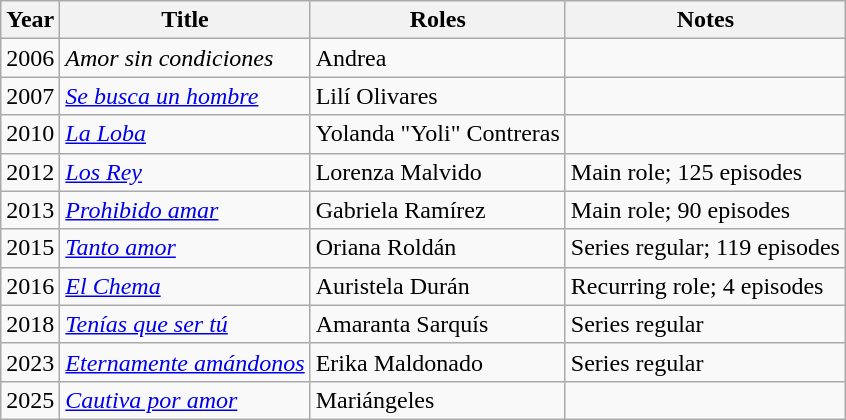<table class="wikitable sortable">
<tr>
<th>Year</th>
<th>Title</th>
<th>Roles</th>
<th>Notes</th>
</tr>
<tr>
<td>2006</td>
<td><em>Amor sin condiciones</em></td>
<td>Andrea</td>
<td></td>
</tr>
<tr>
<td>2007</td>
<td><em><a href='#'>Se busca un hombre</a></em></td>
<td>Lilí Olivares</td>
<td></td>
</tr>
<tr>
<td>2010</td>
<td><em><a href='#'>La Loba</a></em></td>
<td>Yolanda "Yoli" Contreras</td>
<td></td>
</tr>
<tr>
<td>2012</td>
<td><em><a href='#'>Los Rey</a></em></td>
<td>Lorenza Malvido</td>
<td>Main role; 125 episodes</td>
</tr>
<tr>
<td>2013</td>
<td><em><a href='#'>Prohibido amar</a></em></td>
<td>Gabriela Ramírez</td>
<td>Main role; 90 episodes</td>
</tr>
<tr>
<td>2015</td>
<td><em><a href='#'>Tanto amor</a></em></td>
<td>Oriana Roldán</td>
<td>Series regular; 119 episodes</td>
</tr>
<tr>
<td>2016</td>
<td><em><a href='#'>El Chema</a></em></td>
<td>Auristela Durán</td>
<td>Recurring role; 4 episodes</td>
</tr>
<tr>
<td>2018</td>
<td><em><a href='#'>Tenías que ser tú</a></em></td>
<td>Amaranta Sarquís</td>
<td>Series regular</td>
</tr>
<tr>
<td>2023</td>
<td><em><a href='#'>Eternamente amándonos</a></em></td>
<td>Erika Maldonado</td>
<td>Series regular</td>
</tr>
<tr>
<td>2025</td>
<td><em><a href='#'>Cautiva por amor</a></em></td>
<td>Mariángeles</td>
<td></td>
</tr>
</table>
